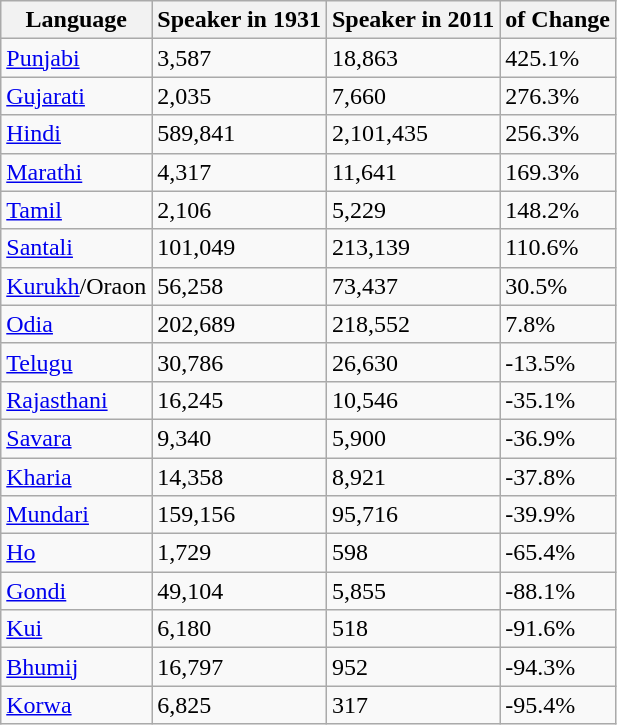<table class="wikitable sortable col2right col3right col4right">
<tr>
<th>Language</th>
<th>Speaker in 1931<br> </th>
<th>Speaker in 2011<br></th>
<th> of Change</th>
</tr>
<tr>
<td><a href='#'>Punjabi</a></td>
<td>3,587</td>
<td>18,863</td>
<td>425.1%</td>
</tr>
<tr>
<td><a href='#'>Gujarati</a></td>
<td>2,035</td>
<td>7,660</td>
<td>276.3%</td>
</tr>
<tr>
<td><a href='#'>Hindi</a></td>
<td>589,841</td>
<td>2,101,435</td>
<td>256.3%</td>
</tr>
<tr>
<td><a href='#'>Marathi</a></td>
<td>4,317</td>
<td>11,641</td>
<td>169.3%</td>
</tr>
<tr>
<td><a href='#'>Tamil</a></td>
<td>2,106</td>
<td>5,229</td>
<td>148.2%</td>
</tr>
<tr>
<td><a href='#'>Santali</a></td>
<td>101,049</td>
<td>213,139</td>
<td>110.6%</td>
</tr>
<tr>
<td><a href='#'>Kurukh</a>/Oraon</td>
<td>56,258</td>
<td>73,437</td>
<td>30.5%</td>
</tr>
<tr>
<td><a href='#'>Odia</a></td>
<td>202,689</td>
<td>218,552</td>
<td>7.8%</td>
</tr>
<tr>
<td><a href='#'>Telugu</a></td>
<td>30,786</td>
<td>26,630</td>
<td>-13.5%</td>
</tr>
<tr>
<td><a href='#'>Rajasthani</a></td>
<td>16,245</td>
<td>10,546</td>
<td>-35.1%</td>
</tr>
<tr>
<td><a href='#'>Savara</a></td>
<td>9,340</td>
<td>5,900</td>
<td>-36.9%</td>
</tr>
<tr>
<td><a href='#'>Kharia</a></td>
<td>14,358</td>
<td>8,921</td>
<td>-37.8%</td>
</tr>
<tr>
<td><a href='#'>Mundari</a></td>
<td>159,156</td>
<td>95,716</td>
<td>-39.9%</td>
</tr>
<tr>
<td><a href='#'>Ho</a></td>
<td>1,729</td>
<td>598</td>
<td>-65.4%</td>
</tr>
<tr>
<td><a href='#'>Gondi</a></td>
<td>49,104</td>
<td>5,855</td>
<td>-88.1%</td>
</tr>
<tr>
<td><a href='#'>Kui</a></td>
<td>6,180</td>
<td>518</td>
<td>-91.6%</td>
</tr>
<tr>
<td><a href='#'>Bhumij</a></td>
<td>16,797</td>
<td>952</td>
<td>-94.3%</td>
</tr>
<tr>
<td><a href='#'>Korwa</a></td>
<td>6,825</td>
<td>317</td>
<td>-95.4%</td>
</tr>
</table>
